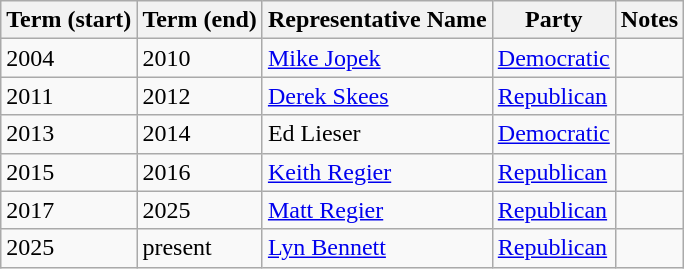<table class="wikitable sortable">
<tr>
<th>Term (start)</th>
<th>Term (end)</th>
<th>Representative Name</th>
<th>Party</th>
<th>Notes</th>
</tr>
<tr>
<td>2004</td>
<td>2010</td>
<td><a href='#'>Mike Jopek</a></td>
<td><a href='#'>Democratic</a></td>
<td></td>
</tr>
<tr>
<td>2011</td>
<td>2012</td>
<td><a href='#'>Derek Skees</a></td>
<td><a href='#'>Republican</a></td>
<td></td>
</tr>
<tr>
<td>2013</td>
<td>2014</td>
<td>Ed Lieser</td>
<td><a href='#'>Democratic</a></td>
<td></td>
</tr>
<tr>
<td>2015</td>
<td>2016</td>
<td><a href='#'>Keith Regier</a></td>
<td><a href='#'>Republican</a></td>
<td></td>
</tr>
<tr>
<td>2017</td>
<td>2025</td>
<td><a href='#'>Matt Regier</a></td>
<td><a href='#'>Republican</a></td>
<td></td>
</tr>
<tr>
<td>2025</td>
<td>present</td>
<td><a href='#'>Lyn Bennett</a></td>
<td><a href='#'>Republican</a></td>
</tr>
</table>
